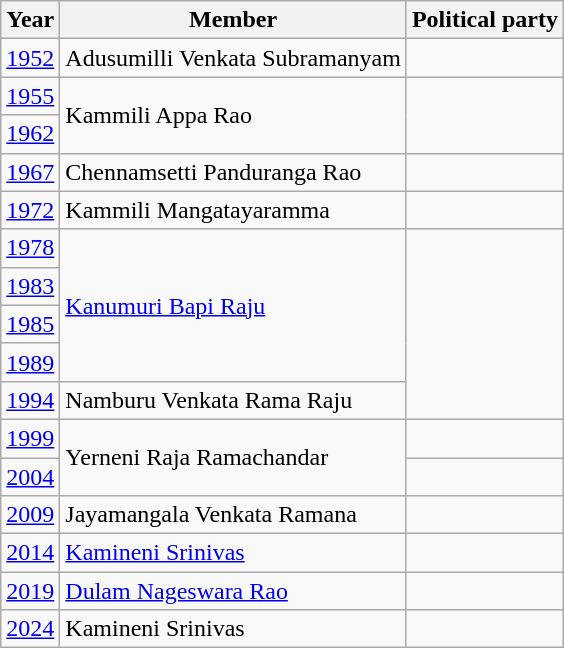<table class="wikitable sortable">
<tr>
<th>Year</th>
<th>Member</th>
<th colspan="2">Political party</th>
</tr>
<tr>
<td><a href='#'>1952</a></td>
<td>Adusumilli Venkata Subramanyam</td>
<td></td>
</tr>
<tr>
<td><a href='#'>1955</a></td>
<td rowspan=2>Kammili Appa Rao</td>
</tr>
<tr>
<td><a href='#'>1962</a></td>
</tr>
<tr>
<td><a href='#'>1967</a></td>
<td>Chennamsetti Panduranga Rao</td>
<td></td>
</tr>
<tr>
<td><a href='#'>1972</a></td>
<td>Kammili Mangatayaramma</td>
<td></td>
</tr>
<tr>
<td><a href='#'>1978</a></td>
<td rowspan=4><a href='#'>Kanumuri Bapi Raju</a></td>
</tr>
<tr>
<td><a href='#'>1983</a></td>
</tr>
<tr>
<td><a href='#'>1985</a></td>
</tr>
<tr>
<td><a href='#'>1989</a></td>
</tr>
<tr>
<td><a href='#'>1994</a></td>
<td>Namburu Venkata Rama Raju</td>
</tr>
<tr>
<td><a href='#'>1999</a></td>
<td rowspan=2>Yerneni Raja Ramachandar</td>
<td></td>
</tr>
<tr>
<td><a href='#'>2004</a></td>
<td></td>
</tr>
<tr>
<td><a href='#'>2009</a></td>
<td>Jayamangala Venkata Ramana</td>
<td></td>
</tr>
<tr>
<td><a href='#'>2014</a></td>
<td><a href='#'>Kamineni Srinivas</a></td>
<td></td>
</tr>
<tr>
<td><a href='#'>2019</a></td>
<td><a href='#'>Dulam Nageswara Rao</a></td>
<td></td>
</tr>
<tr>
<td><a href='#'>2024</a></td>
<td>Kamineni Srinivas</td>
<td></td>
</tr>
</table>
